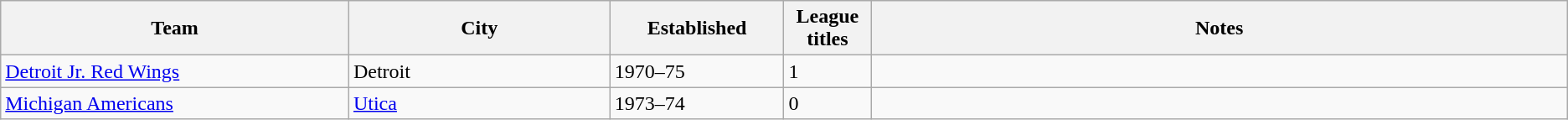<table class="wikitable">
<tr>
<th bgcolor="#DDDDFF" width="20%">Team</th>
<th bgcolor="#DDDDFF" width="15%">City</th>
<th bgcolor="#DDDDFF" width="10%">Established</th>
<th bgcolor="#DDDDFF" width="5%">League titles</th>
<th bgcolor="#DDDDFF" width="40%">Notes</th>
</tr>
<tr>
<td><a href='#'>Detroit Jr. Red Wings</a></td>
<td>Detroit</td>
<td>1970–75</td>
<td>1</td>
<td></td>
</tr>
<tr>
<td><a href='#'>Michigan Americans</a></td>
<td><a href='#'>Utica</a></td>
<td>1973–74</td>
<td>0</td>
<td></td>
</tr>
</table>
